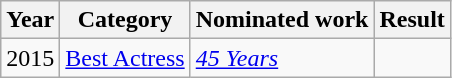<table class="wikitable sortable">
<tr>
<th>Year</th>
<th>Category</th>
<th>Nominated work</th>
<th>Result</th>
</tr>
<tr>
<td>2015</td>
<td><a href='#'>Best Actress</a></td>
<td><em><a href='#'>45 Years</a></em></td>
<td></td>
</tr>
</table>
